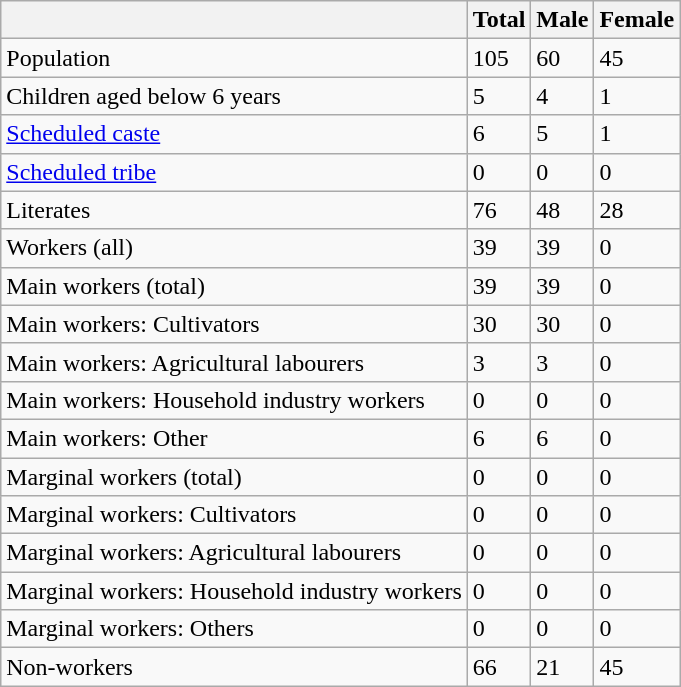<table class="wikitable sortable">
<tr>
<th></th>
<th>Total</th>
<th>Male</th>
<th>Female</th>
</tr>
<tr>
<td>Population</td>
<td>105</td>
<td>60</td>
<td>45</td>
</tr>
<tr>
<td>Children aged below 6 years</td>
<td>5</td>
<td>4</td>
<td>1</td>
</tr>
<tr>
<td><a href='#'>Scheduled caste</a></td>
<td>6</td>
<td>5</td>
<td>1</td>
</tr>
<tr>
<td><a href='#'>Scheduled tribe</a></td>
<td>0</td>
<td>0</td>
<td>0</td>
</tr>
<tr>
<td>Literates</td>
<td>76</td>
<td>48</td>
<td>28</td>
</tr>
<tr>
<td>Workers (all)</td>
<td>39</td>
<td>39</td>
<td>0</td>
</tr>
<tr>
<td>Main workers (total)</td>
<td>39</td>
<td>39</td>
<td>0</td>
</tr>
<tr>
<td>Main workers: Cultivators</td>
<td>30</td>
<td>30</td>
<td>0</td>
</tr>
<tr>
<td>Main workers: Agricultural labourers</td>
<td>3</td>
<td>3</td>
<td>0</td>
</tr>
<tr>
<td>Main workers: Household industry workers</td>
<td>0</td>
<td>0</td>
<td>0</td>
</tr>
<tr>
<td>Main workers: Other</td>
<td>6</td>
<td>6</td>
<td>0</td>
</tr>
<tr>
<td>Marginal workers (total)</td>
<td>0</td>
<td>0</td>
<td>0</td>
</tr>
<tr>
<td>Marginal workers: Cultivators</td>
<td>0</td>
<td>0</td>
<td>0</td>
</tr>
<tr>
<td>Marginal workers: Agricultural labourers</td>
<td>0</td>
<td>0</td>
<td>0</td>
</tr>
<tr>
<td>Marginal workers: Household industry workers</td>
<td>0</td>
<td>0</td>
<td>0</td>
</tr>
<tr>
<td>Marginal workers: Others</td>
<td>0</td>
<td>0</td>
<td>0</td>
</tr>
<tr>
<td>Non-workers</td>
<td>66</td>
<td>21</td>
<td>45</td>
</tr>
</table>
